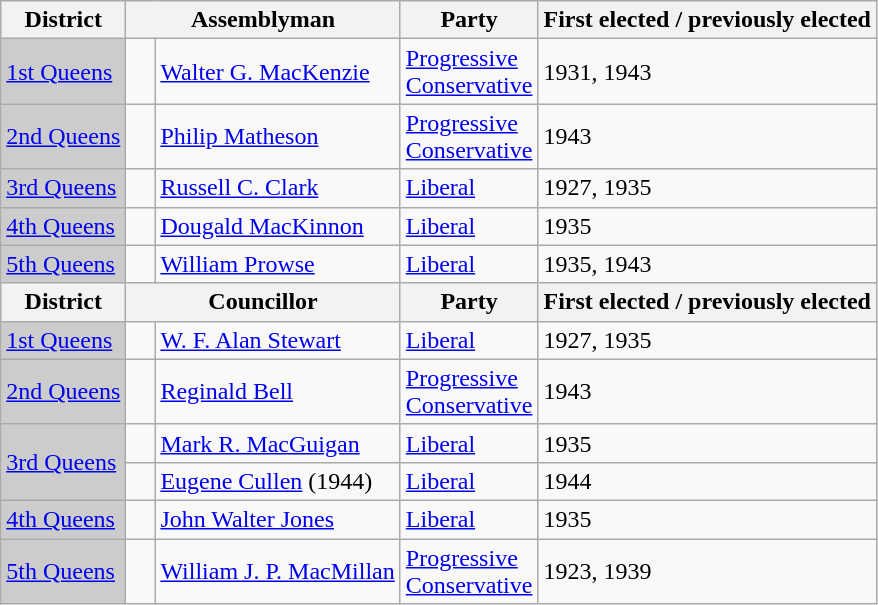<table class="wikitable sortable">
<tr>
<th>District</th>
<th colspan="2">Assemblyman</th>
<th>Party</th>
<th>First elected / previously elected</th>
</tr>
<tr>
<td bgcolor="CCCCCC"><a href='#'>1st Queens</a></td>
<td>   </td>
<td><a href='#'>Walter G. MacKenzie</a></td>
<td><a href='#'>Progressive <br> Conservative</a></td>
<td>1931, 1943</td>
</tr>
<tr>
<td bgcolor="CCCCCC"><a href='#'>2nd Queens</a></td>
<td>   </td>
<td><a href='#'>Philip Matheson</a></td>
<td><a href='#'>Progressive <br> Conservative</a></td>
<td>1943</td>
</tr>
<tr>
<td bgcolor="CCCCCC"><a href='#'>3rd Queens</a></td>
<td>   </td>
<td><a href='#'>Russell C. Clark</a></td>
<td><a href='#'>Liberal</a></td>
<td>1927, 1935</td>
</tr>
<tr>
<td bgcolor="CCCCCC"><a href='#'>4th Queens</a></td>
<td>   </td>
<td><a href='#'>Dougald MacKinnon</a></td>
<td><a href='#'>Liberal</a></td>
<td>1935</td>
</tr>
<tr>
<td bgcolor="CCCCCC"><a href='#'>5th Queens</a></td>
<td>   </td>
<td><a href='#'>William Prowse</a></td>
<td><a href='#'>Liberal</a></td>
<td>1935, 1943</td>
</tr>
<tr>
<th>District</th>
<th colspan="2">Councillor</th>
<th>Party</th>
<th>First elected / previously elected</th>
</tr>
<tr>
<td bgcolor="CCCCCC"><a href='#'>1st Queens</a></td>
<td>   </td>
<td><a href='#'>W. F. Alan Stewart</a></td>
<td><a href='#'>Liberal</a></td>
<td>1927, 1935</td>
</tr>
<tr>
<td bgcolor="CCCCCC"><a href='#'>2nd Queens</a></td>
<td>   </td>
<td><a href='#'>Reginald Bell</a></td>
<td><a href='#'>Progressive <br> Conservative</a></td>
<td>1943</td>
</tr>
<tr>
<td rowspan=2 bgcolor="CCCCCC"><a href='#'>3rd Queens</a></td>
<td>   </td>
<td><a href='#'>Mark R. MacGuigan</a></td>
<td><a href='#'>Liberal</a></td>
<td>1935</td>
</tr>
<tr>
<td> </td>
<td><a href='#'>Eugene Cullen</a> (1944)</td>
<td><a href='#'>Liberal</a></td>
<td>1944</td>
</tr>
<tr>
<td bgcolor="CCCCCC"><a href='#'>4th Queens</a></td>
<td>   </td>
<td><a href='#'>John Walter Jones</a></td>
<td><a href='#'>Liberal</a></td>
<td>1935</td>
</tr>
<tr>
<td bgcolor="CCCCCC"><a href='#'>5th Queens</a></td>
<td>   </td>
<td><a href='#'>William J. P. MacMillan</a></td>
<td><a href='#'>Progressive <br> Conservative</a></td>
<td>1923, 1939</td>
</tr>
</table>
